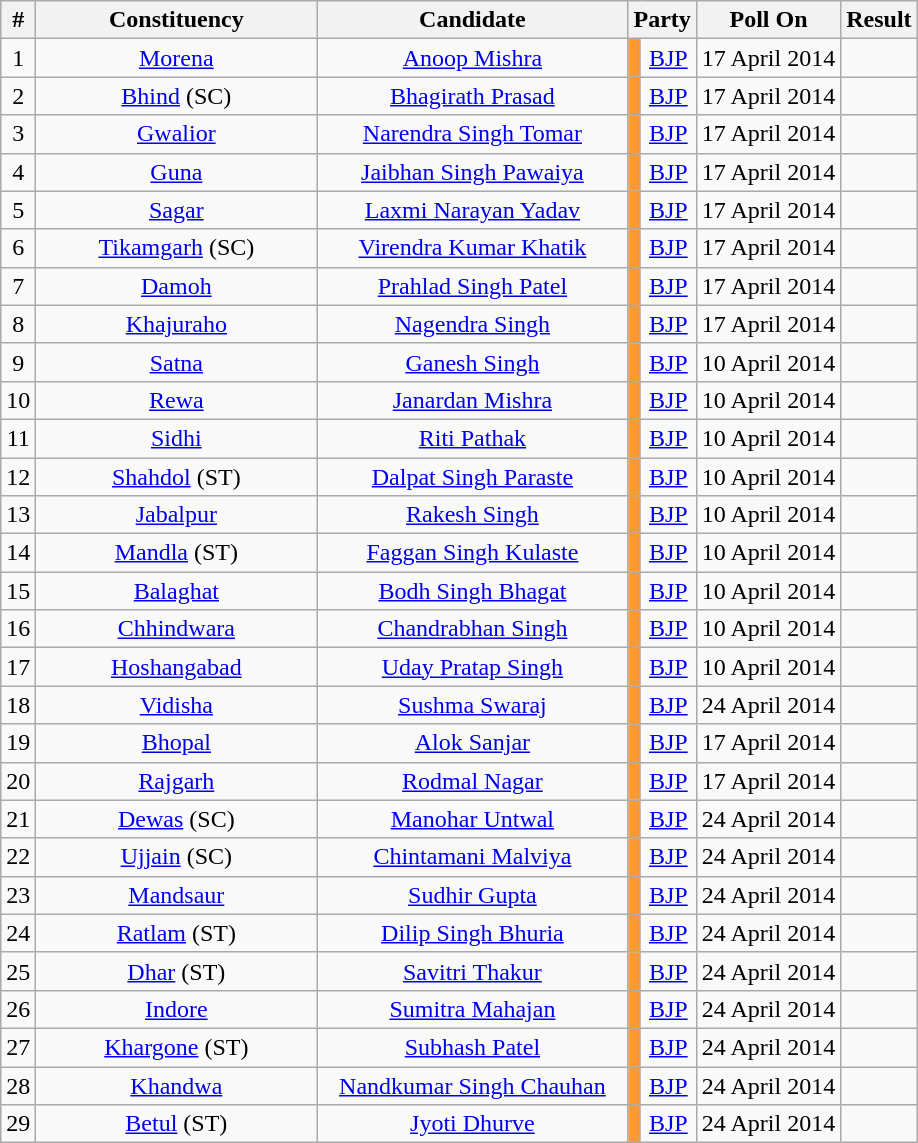<table class="wikitable sortable" style="text-align:center;">
<tr>
<th>#</th>
<th style="width:180px;">Constituency</th>
<th style="width:200px;">Candidate</th>
<th colspan="2">Party</th>
<th>Poll On</th>
<th>Result</th>
</tr>
<tr>
<td style="text-align:center;">1</td>
<td><a href='#'>Morena</a></td>
<td><a href='#'>Anoop Mishra</a></td>
<td bgcolor=#FF9933></td>
<td><a href='#'>BJP</a></td>
<td>17 April 2014</td>
<td></td>
</tr>
<tr>
<td style="text-align:center;">2</td>
<td><a href='#'>Bhind</a> (SC)</td>
<td><a href='#'>Bhagirath Prasad</a></td>
<td bgcolor=#FF9933></td>
<td><a href='#'>BJP</a></td>
<td>17 April 2014</td>
<td></td>
</tr>
<tr>
<td style="text-align:center;">3</td>
<td><a href='#'>Gwalior</a></td>
<td><a href='#'>Narendra Singh Tomar</a></td>
<td bgcolor=#FF9933></td>
<td><a href='#'>BJP</a></td>
<td>17 April 2014</td>
<td></td>
</tr>
<tr>
<td style="text-align:center;">4</td>
<td><a href='#'>Guna</a></td>
<td><a href='#'>Jaibhan Singh Pawaiya</a></td>
<td bgcolor=#FF9933></td>
<td><a href='#'>BJP</a></td>
<td>17 April 2014</td>
<td></td>
</tr>
<tr>
<td style="text-align:center;">5</td>
<td><a href='#'>Sagar</a></td>
<td><a href='#'>Laxmi Narayan Yadav</a></td>
<td bgcolor=#FF9933></td>
<td><a href='#'>BJP</a></td>
<td>17 April 2014</td>
<td></td>
</tr>
<tr>
<td style="text-align:center;">6</td>
<td><a href='#'>Tikamgarh</a> (SC)</td>
<td><a href='#'>Virendra Kumar Khatik</a></td>
<td bgcolor=#FF9933></td>
<td><a href='#'>BJP</a></td>
<td>17 April 2014</td>
<td></td>
</tr>
<tr>
<td style="text-align:center;">7</td>
<td><a href='#'>Damoh</a></td>
<td><a href='#'>Prahlad Singh Patel</a></td>
<td bgcolor=#FF9933></td>
<td><a href='#'>BJP</a></td>
<td>17 April 2014</td>
<td></td>
</tr>
<tr>
<td style="text-align:center;">8</td>
<td><a href='#'>Khajuraho</a></td>
<td><a href='#'> Nagendra Singh</a></td>
<td bgcolor=#FF9933></td>
<td><a href='#'>BJP</a></td>
<td>17 April 2014</td>
<td></td>
</tr>
<tr>
<td style="text-align:center;">9</td>
<td><a href='#'>Satna</a></td>
<td><a href='#'>Ganesh Singh</a></td>
<td bgcolor=#FF9933></td>
<td><a href='#'>BJP</a></td>
<td>10 April 2014</td>
<td></td>
</tr>
<tr>
<td style="text-align:center;">10</td>
<td><a href='#'>Rewa</a></td>
<td><a href='#'>Janardan Mishra</a></td>
<td bgcolor=#FF9933></td>
<td><a href='#'>BJP</a></td>
<td>10 April 2014</td>
<td></td>
</tr>
<tr>
<td style="text-align:center;">11</td>
<td><a href='#'>Sidhi</a></td>
<td><a href='#'>Riti Pathak</a></td>
<td bgcolor=#FF9933></td>
<td><a href='#'>BJP</a></td>
<td>10 April 2014</td>
<td></td>
</tr>
<tr>
<td style="text-align:center;">12</td>
<td><a href='#'>Shahdol</a> (ST)</td>
<td><a href='#'>Dalpat Singh Paraste</a></td>
<td bgcolor=#FF9933></td>
<td><a href='#'>BJP</a></td>
<td>10 April 2014</td>
<td></td>
</tr>
<tr>
<td style="text-align:center;">13</td>
<td><a href='#'>Jabalpur</a></td>
<td><a href='#'>Rakesh Singh</a></td>
<td bgcolor=#FF9933></td>
<td><a href='#'>BJP</a></td>
<td>10 April 2014</td>
<td></td>
</tr>
<tr>
<td style="text-align:center;">14</td>
<td><a href='#'>Mandla</a> (ST)</td>
<td><a href='#'>Faggan Singh Kulaste</a></td>
<td bgcolor=#FF9933></td>
<td><a href='#'>BJP</a></td>
<td>10 April 2014</td>
<td></td>
</tr>
<tr>
<td style="text-align:center;">15</td>
<td><a href='#'>Balaghat</a></td>
<td><a href='#'>Bodh Singh Bhagat</a></td>
<td bgcolor=#FF9933></td>
<td><a href='#'>BJP</a></td>
<td>10 April 2014</td>
<td></td>
</tr>
<tr>
<td style="text-align:center;">16</td>
<td><a href='#'>Chhindwara</a></td>
<td><a href='#'>Chandrabhan Singh</a></td>
<td bgcolor=#FF9933></td>
<td><a href='#'>BJP</a></td>
<td>10 April 2014</td>
<td></td>
</tr>
<tr>
<td style="text-align:center;">17</td>
<td><a href='#'>Hoshangabad</a></td>
<td><a href='#'>Uday Pratap Singh</a></td>
<td bgcolor=#FF9933></td>
<td><a href='#'>BJP</a></td>
<td>10 April 2014</td>
<td></td>
</tr>
<tr>
<td style="text-align:center;">18</td>
<td><a href='#'>Vidisha</a></td>
<td><a href='#'>Sushma Swaraj</a></td>
<td bgcolor=#FF9933></td>
<td><a href='#'>BJP</a></td>
<td>24 April 2014</td>
<td></td>
</tr>
<tr>
<td style="text-align:center;">19</td>
<td><a href='#'>Bhopal</a></td>
<td><a href='#'>Alok Sanjar</a></td>
<td bgcolor=#FF9933></td>
<td><a href='#'>BJP</a></td>
<td>17 April 2014</td>
<td></td>
</tr>
<tr>
<td style="text-align:center;">20</td>
<td><a href='#'>Rajgarh</a></td>
<td><a href='#'>Rodmal Nagar</a></td>
<td bgcolor=#FF9933></td>
<td><a href='#'>BJP</a></td>
<td>17 April 2014</td>
<td></td>
</tr>
<tr>
<td style="text-align:center;">21</td>
<td><a href='#'>Dewas</a> (SC)</td>
<td><a href='#'>Manohar Untwal</a></td>
<td bgcolor=#FF9933></td>
<td><a href='#'>BJP</a></td>
<td>24 April 2014</td>
<td></td>
</tr>
<tr>
<td style="text-align:center;">22</td>
<td><a href='#'>Ujjain</a> (SC)</td>
<td><a href='#'>Chintamani Malviya</a></td>
<td bgcolor=#FF9933></td>
<td><a href='#'>BJP</a></td>
<td>24 April 2014</td>
<td></td>
</tr>
<tr>
<td style="text-align:center;">23</td>
<td><a href='#'>Mandsaur</a></td>
<td><a href='#'>Sudhir Gupta</a></td>
<td bgcolor=#FF9933></td>
<td><a href='#'>BJP</a></td>
<td>24 April 2014</td>
<td></td>
</tr>
<tr>
<td style="text-align:center;">24</td>
<td><a href='#'>Ratlam</a> (ST)</td>
<td><a href='#'>Dilip Singh Bhuria</a></td>
<td bgcolor=#FF9933></td>
<td><a href='#'>BJP</a></td>
<td>24 April 2014</td>
<td></td>
</tr>
<tr>
<td style="text-align:center;">25</td>
<td><a href='#'>Dhar</a> (ST)</td>
<td><a href='#'>Savitri Thakur</a></td>
<td bgcolor=#FF9933></td>
<td><a href='#'>BJP</a></td>
<td>24 April 2014</td>
<td></td>
</tr>
<tr>
<td style="text-align:center;">26</td>
<td><a href='#'>Indore</a></td>
<td><a href='#'>Sumitra Mahajan</a></td>
<td bgcolor=#FF9933></td>
<td><a href='#'>BJP</a></td>
<td>24 April 2014</td>
<td></td>
</tr>
<tr>
<td style="text-align:center;">27</td>
<td><a href='#'>Khargone</a> (ST)</td>
<td><a href='#'>Subhash Patel</a></td>
<td bgcolor=#FF9933></td>
<td><a href='#'>BJP</a></td>
<td>24 April 2014</td>
<td></td>
</tr>
<tr>
<td style="text-align:center;">28</td>
<td><a href='#'>Khandwa</a></td>
<td><a href='#'>Nandkumar Singh Chauhan</a></td>
<td bgcolor=#FF9933></td>
<td><a href='#'>BJP</a></td>
<td>24 April 2014</td>
<td></td>
</tr>
<tr>
<td style="text-align:center;">29</td>
<td><a href='#'>Betul</a> (ST)</td>
<td><a href='#'>Jyoti Dhurve</a></td>
<td bgcolor=#FF9933></td>
<td><a href='#'>BJP</a></td>
<td>24 April 2014</td>
<td></td>
</tr>
</table>
